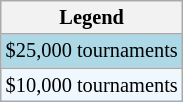<table class="wikitable" style="font-size:85%">
<tr>
<th>Legend</th>
</tr>
<tr style="background:lightblue;">
<td>$25,000 tournaments</td>
</tr>
<tr style="background:#f0f8ff;">
<td>$10,000 tournaments</td>
</tr>
</table>
